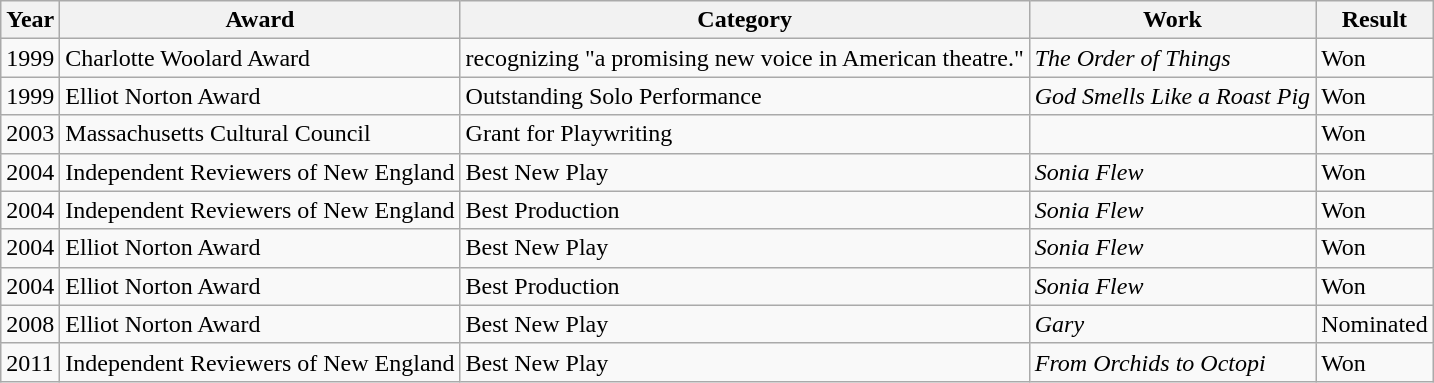<table class="wikitable">
<tr>
<th>Year</th>
<th>Award</th>
<th>Category</th>
<th>Work</th>
<th>Result</th>
</tr>
<tr>
<td>1999</td>
<td>Charlotte Woolard Award</td>
<td>recognizing "a promising new voice in American theatre."</td>
<td><em>The Order of Things</em></td>
<td>Won</td>
</tr>
<tr>
<td>1999</td>
<td>Elliot Norton Award</td>
<td>Outstanding Solo Performance</td>
<td><em>God Smells Like a Roast Pig</em></td>
<td>Won</td>
</tr>
<tr>
<td>2003</td>
<td>Massachusetts Cultural Council</td>
<td>Grant for Playwriting</td>
<td></td>
<td>Won</td>
</tr>
<tr>
<td>2004</td>
<td>Independent Reviewers of New England</td>
<td>Best New Play</td>
<td><em>Sonia Flew</em></td>
<td>Won</td>
</tr>
<tr>
<td>2004</td>
<td>Independent Reviewers of New England</td>
<td>Best Production</td>
<td><em>Sonia Flew</em></td>
<td>Won</td>
</tr>
<tr>
<td>2004</td>
<td>Elliot Norton Award</td>
<td>Best New Play</td>
<td><em>Sonia Flew</em></td>
<td>Won</td>
</tr>
<tr>
<td>2004</td>
<td>Elliot Norton Award</td>
<td>Best Production</td>
<td><em>Sonia Flew</em></td>
<td>Won</td>
</tr>
<tr>
<td>2008</td>
<td>Elliot Norton Award</td>
<td>Best New Play</td>
<td><em>Gary</em></td>
<td>Nominated</td>
</tr>
<tr>
<td>2011</td>
<td>Independent Reviewers of New England</td>
<td>Best New Play</td>
<td><em>From Orchids to Octopi</em></td>
<td>Won</td>
</tr>
</table>
